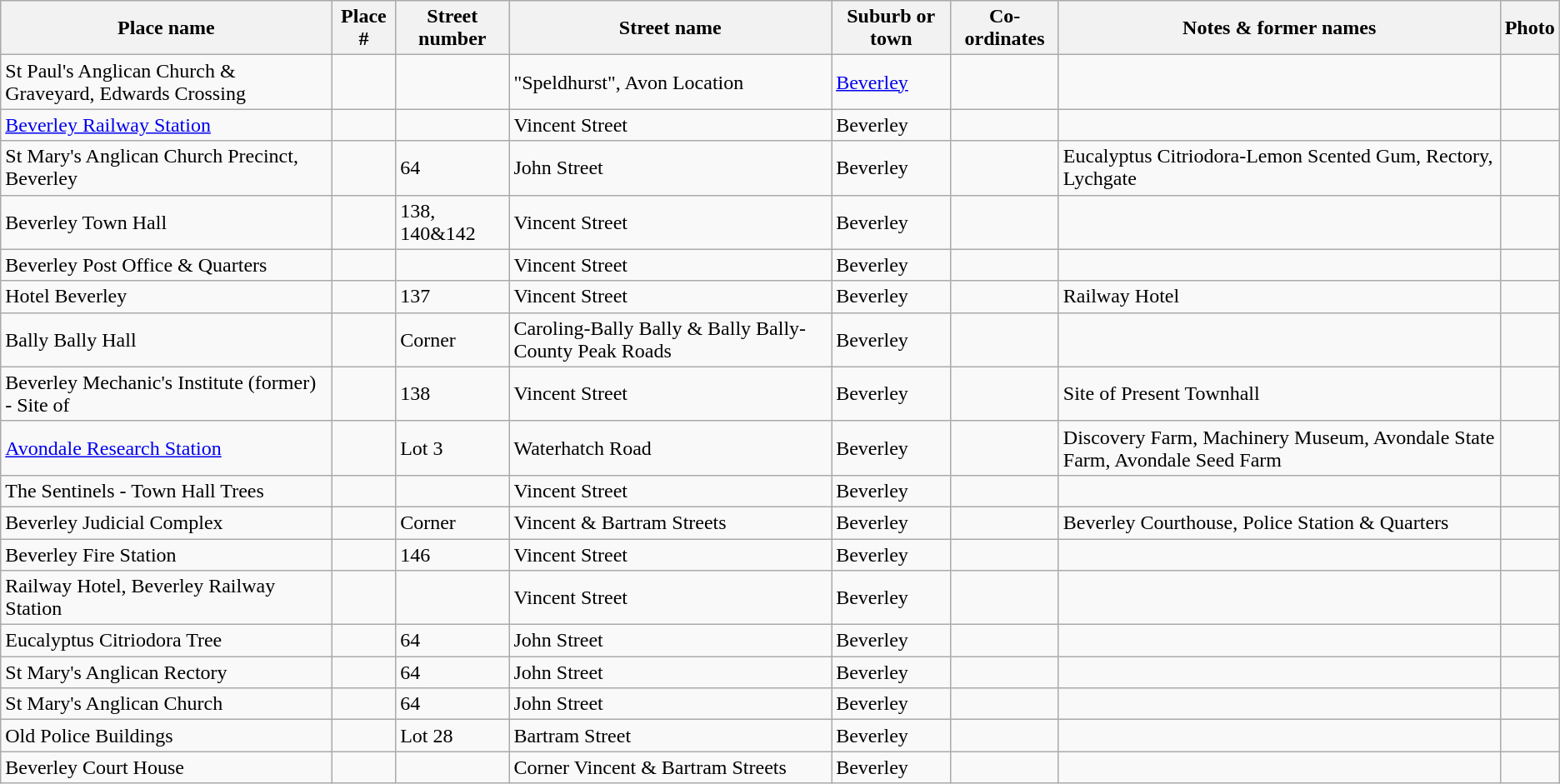<table class="wikitable sortable">
<tr>
<th>Place name</th>
<th>Place #</th>
<th>Street number</th>
<th>Street name</th>
<th>Suburb or town</th>
<th>Co-ordinates</th>
<th class="unsortable">Notes & former names</th>
<th class="unsortable">Photo</th>
</tr>
<tr>
<td>St Paul's Anglican Church & Graveyard, Edwards Crossing</td>
<td></td>
<td></td>
<td>"Speldhurst", Avon Location</td>
<td><a href='#'>Beverley</a></td>
<td></td>
<td></td>
<td></td>
</tr>
<tr>
<td><a href='#'>Beverley Railway Station</a></td>
<td></td>
<td></td>
<td>Vincent Street</td>
<td>Beverley</td>
<td></td>
<td></td>
<td></td>
</tr>
<tr>
<td>St Mary's Anglican Church Precinct, Beverley</td>
<td></td>
<td>64</td>
<td>John Street</td>
<td>Beverley</td>
<td></td>
<td>Eucalyptus Citriodora-Lemon Scented Gum, Rectory, Lychgate</td>
<td></td>
</tr>
<tr>
<td>Beverley Town Hall</td>
<td></td>
<td>138, 140&142</td>
<td>Vincent Street</td>
<td>Beverley</td>
<td></td>
<td></td>
<td></td>
</tr>
<tr>
<td>Beverley Post Office & Quarters</td>
<td></td>
<td></td>
<td>Vincent Street</td>
<td>Beverley</td>
<td></td>
<td></td>
<td></td>
</tr>
<tr>
<td>Hotel Beverley</td>
<td></td>
<td>137</td>
<td>Vincent Street</td>
<td>Beverley</td>
<td></td>
<td>Railway Hotel</td>
<td></td>
</tr>
<tr>
<td>Bally Bally Hall</td>
<td></td>
<td>Corner</td>
<td>Caroling-Bally Bally & Bally Bally-County Peak Roads</td>
<td>Beverley</td>
<td></td>
<td></td>
<td></td>
</tr>
<tr>
<td>Beverley Mechanic's Institute (former) - Site of</td>
<td></td>
<td>138</td>
<td>Vincent Street</td>
<td>Beverley</td>
<td></td>
<td>Site of Present Townhall</td>
<td></td>
</tr>
<tr>
<td><a href='#'>Avondale Research Station</a></td>
<td></td>
<td>Lot 3</td>
<td>Waterhatch Road</td>
<td>Beverley</td>
<td></td>
<td>Discovery Farm, Machinery Museum, Avondale State Farm, Avondale Seed Farm</td>
<td></td>
</tr>
<tr>
<td>The Sentinels - Town Hall Trees</td>
<td></td>
<td></td>
<td>Vincent Street</td>
<td>Beverley</td>
<td></td>
<td></td>
<td></td>
</tr>
<tr>
<td>Beverley Judicial Complex</td>
<td></td>
<td>Corner</td>
<td>Vincent & Bartram Streets</td>
<td>Beverley</td>
<td></td>
<td>Beverley Courthouse, Police Station & Quarters</td>
<td></td>
</tr>
<tr>
<td>Beverley Fire Station</td>
<td></td>
<td>146</td>
<td>Vincent Street</td>
<td>Beverley</td>
<td></td>
<td></td>
<td></td>
</tr>
<tr>
<td>Railway Hotel, Beverley Railway Station</td>
<td></td>
<td></td>
<td>Vincent Street</td>
<td>Beverley</td>
<td></td>
<td></td>
<td></td>
</tr>
<tr>
<td>Eucalyptus Citriodora Tree</td>
<td></td>
<td>64</td>
<td>John Street</td>
<td>Beverley</td>
<td></td>
<td></td>
<td></td>
</tr>
<tr>
<td>St Mary's Anglican Rectory</td>
<td></td>
<td>64</td>
<td>John Street</td>
<td>Beverley</td>
<td></td>
<td></td>
<td></td>
</tr>
<tr>
<td>St Mary's Anglican Church</td>
<td></td>
<td>64</td>
<td>John Street</td>
<td>Beverley</td>
<td></td>
<td></td>
<td></td>
</tr>
<tr>
<td>Old Police Buildings</td>
<td></td>
<td>Lot 28</td>
<td>Bartram Street</td>
<td>Beverley</td>
<td></td>
<td></td>
<td></td>
</tr>
<tr>
<td>Beverley Court House</td>
<td></td>
<td></td>
<td>Corner Vincent & Bartram Streets</td>
<td>Beverley</td>
<td></td>
<td></td>
<td></td>
</tr>
</table>
